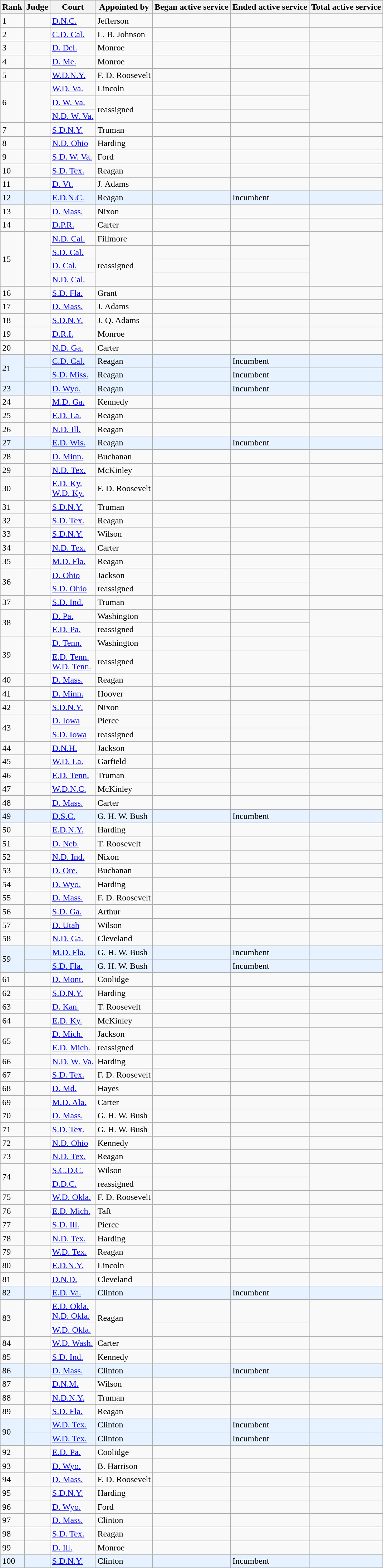<table class="wikitable sortable">
<tr>
<th>Rank</th>
<th>Judge</th>
<th>Court</th>
<th>Appointed by</th>
<th>Began active service</th>
<th>Ended active service</th>
<th>Total active service</th>
</tr>
<tr>
<td>1</td>
<td></td>
<td><a href='#'>D.N.C.</a></td>
<td>Jefferson</td>
<td></td>
<td></td>
<td></td>
</tr>
<tr>
<td>2</td>
<td></td>
<td><a href='#'>C.D. Cal.</a></td>
<td>L. B. Johnson</td>
<td></td>
<td></td>
<td></td>
</tr>
<tr>
<td>3</td>
<td></td>
<td><a href='#'>D. Del.</a></td>
<td>Monroe</td>
<td></td>
<td></td>
<td></td>
</tr>
<tr>
<td>4</td>
<td></td>
<td><a href='#'>D. Me.</a></td>
<td>Monroe</td>
<td></td>
<td></td>
<td></td>
</tr>
<tr>
<td>5</td>
<td></td>
<td><a href='#'>W.D.N.Y.</a></td>
<td>F. D. Roosevelt</td>
<td></td>
<td></td>
<td></td>
</tr>
<tr>
<td rowspan=3>6</td>
<td rowspan=3></td>
<td><a href='#'>W.D. Va.</a></td>
<td>Lincoln</td>
<td></td>
<td></td>
<td rowspan=3></td>
</tr>
<tr>
<td><a href='#'>D. W. Va.</a></td>
<td rowspan=2>reassigned</td>
<td></td>
<td></td>
</tr>
<tr>
<td><a href='#'>N.D. W. Va.</a></td>
<td></td>
<td></td>
</tr>
<tr>
<td>7</td>
<td></td>
<td><a href='#'>S.D.N.Y.</a></td>
<td>Truman</td>
<td></td>
<td></td>
<td></td>
</tr>
<tr>
<td>8</td>
<td></td>
<td><a href='#'>N.D. Ohio</a></td>
<td>Harding</td>
<td></td>
<td></td>
<td></td>
</tr>
<tr>
<td>9</td>
<td></td>
<td><a href='#'>S.D. W. Va.</a></td>
<td>Ford</td>
<td></td>
<td></td>
<td></td>
</tr>
<tr>
<td>10</td>
<td></td>
<td><a href='#'>S.D. Tex.</a></td>
<td>Reagan</td>
<td></td>
<td></td>
<td></td>
</tr>
<tr>
<td>11</td>
<td></td>
<td><a href='#'>D. Vt.</a></td>
<td>J. Adams</td>
<td></td>
<td></td>
<td></td>
</tr>
<tr bgcolor="E6F2FF">
<td>12</td>
<td></td>
<td><a href='#'>E.D.N.C.</a></td>
<td>Reagan</td>
<td></td>
<td>Incumbent</td>
<td></td>
</tr>
<tr>
<td>13</td>
<td></td>
<td><a href='#'>D. Mass.</a></td>
<td>Nixon</td>
<td></td>
<td></td>
<td></td>
</tr>
<tr>
<td>14</td>
<td></td>
<td><a href='#'>D.P.R.</a></td>
<td>Carter</td>
<td></td>
<td></td>
<td></td>
</tr>
<tr>
<td rowspan=4>15</td>
<td rowspan=4></td>
<td><a href='#'>N.D. Cal.</a></td>
<td>Fillmore</td>
<td></td>
<td></td>
<td rowspan=4></td>
</tr>
<tr>
<td><a href='#'>S.D. Cal.</a></td>
<td rowspan=3>reassigned</td>
<td></td>
<td></td>
</tr>
<tr>
<td><a href='#'>D. Cal.</a></td>
<td></td>
<td></td>
</tr>
<tr>
<td><a href='#'>N.D. Cal.</a></td>
<td></td>
<td></td>
</tr>
<tr>
<td>16</td>
<td></td>
<td><a href='#'>S.D. Fla.</a></td>
<td>Grant</td>
<td></td>
<td></td>
<td></td>
</tr>
<tr>
<td>17</td>
<td></td>
<td><a href='#'>D. Mass.</a></td>
<td>J. Adams</td>
<td></td>
<td></td>
<td></td>
</tr>
<tr>
<td>18</td>
<td></td>
<td><a href='#'>S.D.N.Y.</a></td>
<td>J. Q. Adams</td>
<td></td>
<td></td>
<td></td>
</tr>
<tr>
<td>19</td>
<td></td>
<td><a href='#'>D.R.I.</a></td>
<td>Monroe</td>
<td></td>
<td></td>
<td></td>
</tr>
<tr>
<td>20</td>
<td></td>
<td><a href='#'>N.D. Ga.</a></td>
<td>Carter</td>
<td></td>
<td></td>
<td></td>
</tr>
<tr bgcolor="E6F2FF">
<td rowspan=2>21</td>
<td></td>
<td><a href='#'>C.D. Cal.</a></td>
<td>Reagan</td>
<td></td>
<td>Incumbent</td>
<td></td>
</tr>
<tr bgcolor="E6F2FF">
<td></td>
<td><a href='#'>S.D. Miss.</a></td>
<td>Reagan</td>
<td></td>
<td>Incumbent</td>
<td></td>
</tr>
<tr bgcolor="E6F2FF">
<td>23</td>
<td></td>
<td><a href='#'>D. Wyo.</a></td>
<td>Reagan</td>
<td></td>
<td>Incumbent</td>
<td></td>
</tr>
<tr>
<td>24</td>
<td></td>
<td><a href='#'>M.D. Ga.</a></td>
<td>Kennedy</td>
<td></td>
<td></td>
<td></td>
</tr>
<tr>
<td>25</td>
<td></td>
<td><a href='#'>E.D. La.</a></td>
<td>Reagan</td>
<td></td>
<td></td>
<td></td>
</tr>
<tr>
<td>26</td>
<td></td>
<td><a href='#'>N.D. Ill.</a></td>
<td>Reagan</td>
<td></td>
<td></td>
<td></td>
</tr>
<tr bgcolor="E6F2FF">
<td>27</td>
<td></td>
<td><a href='#'>E.D. Wis.</a></td>
<td>Reagan</td>
<td></td>
<td>Incumbent</td>
<td></td>
</tr>
<tr>
<td>28</td>
<td></td>
<td><a href='#'>D. Minn.</a></td>
<td>Buchanan</td>
<td></td>
<td></td>
<td></td>
</tr>
<tr>
<td>29</td>
<td></td>
<td><a href='#'>N.D. Tex.</a></td>
<td>McKinley</td>
<td></td>
<td></td>
<td></td>
</tr>
<tr>
<td>30</td>
<td></td>
<td><a href='#'>E.D. Ky.</a><br><a href='#'>W.D. Ky.</a></td>
<td>F. D. Roosevelt</td>
<td></td>
<td></td>
<td></td>
</tr>
<tr>
<td>31</td>
<td></td>
<td><a href='#'>S.D.N.Y.</a></td>
<td>Truman</td>
<td></td>
<td></td>
<td></td>
</tr>
<tr>
<td>32</td>
<td></td>
<td><a href='#'>S.D. Tex.</a></td>
<td>Reagan</td>
<td></td>
<td></td>
<td></td>
</tr>
<tr>
<td>33</td>
<td></td>
<td><a href='#'>S.D.N.Y.</a></td>
<td>Wilson</td>
<td></td>
<td></td>
<td></td>
</tr>
<tr>
<td>34</td>
<td></td>
<td><a href='#'>N.D. Tex.</a></td>
<td>Carter</td>
<td></td>
<td></td>
<td></td>
</tr>
<tr>
<td>35</td>
<td></td>
<td><a href='#'>M.D. Fla.</a></td>
<td>Reagan</td>
<td></td>
<td></td>
<td></td>
</tr>
<tr>
<td rowspan=2>36</td>
<td rowspan=2></td>
<td><a href='#'>D. Ohio</a></td>
<td>Jackson</td>
<td></td>
<td></td>
<td rowspan=2></td>
</tr>
<tr>
<td><a href='#'>S.D. Ohio</a></td>
<td>reassigned</td>
<td></td>
<td></td>
</tr>
<tr>
<td>37</td>
<td></td>
<td><a href='#'>S.D. Ind.</a></td>
<td>Truman</td>
<td></td>
<td></td>
<td></td>
</tr>
<tr>
<td rowspan=2>38</td>
<td rowspan=2></td>
<td><a href='#'>D. Pa.</a></td>
<td>Washington</td>
<td></td>
<td></td>
<td rowspan=2></td>
</tr>
<tr>
<td><a href='#'>E.D. Pa.</a></td>
<td>reassigned</td>
<td></td>
<td></td>
</tr>
<tr>
<td rowspan=2>39</td>
<td rowspan=2></td>
<td><a href='#'>D. Tenn.</a></td>
<td>Washington</td>
<td></td>
<td></td>
<td rowspan=2></td>
</tr>
<tr>
<td><a href='#'>E.D. Tenn.</a><br><a href='#'>W.D. Tenn.</a></td>
<td>reassigned</td>
<td></td>
<td></td>
</tr>
<tr>
<td>40</td>
<td></td>
<td><a href='#'>D. Mass.</a></td>
<td>Reagan</td>
<td></td>
<td></td>
<td></td>
</tr>
<tr>
<td>41</td>
<td></td>
<td><a href='#'>D. Minn.</a></td>
<td>Hoover</td>
<td></td>
<td></td>
<td></td>
</tr>
<tr>
<td>42</td>
<td></td>
<td><a href='#'>S.D.N.Y.</a></td>
<td>Nixon</td>
<td></td>
<td></td>
<td></td>
</tr>
<tr>
<td rowspan=2>43</td>
<td rowspan=2></td>
<td><a href='#'>D. Iowa</a></td>
<td>Pierce</td>
<td></td>
<td></td>
<td rowspan=2></td>
</tr>
<tr>
<td><a href='#'>S.D. Iowa</a></td>
<td>reassigned</td>
<td></td>
<td></td>
</tr>
<tr>
<td>44</td>
<td></td>
<td><a href='#'>D.N.H.</a></td>
<td>Jackson</td>
<td></td>
<td></td>
<td></td>
</tr>
<tr>
<td>45</td>
<td></td>
<td><a href='#'>W.D. La.</a></td>
<td>Garfield</td>
<td></td>
<td></td>
<td></td>
</tr>
<tr>
<td>46</td>
<td></td>
<td><a href='#'>E.D. Tenn.</a></td>
<td>Truman</td>
<td></td>
<td></td>
<td></td>
</tr>
<tr>
<td>47</td>
<td></td>
<td><a href='#'>W.D.N.C.</a></td>
<td>McKinley</td>
<td></td>
<td></td>
<td></td>
</tr>
<tr>
<td>48</td>
<td></td>
<td><a href='#'>D. Mass.</a></td>
<td>Carter</td>
<td></td>
<td></td>
<td></td>
</tr>
<tr bgcolor="E6F2FF">
<td>49</td>
<td></td>
<td><a href='#'>D.S.C.</a></td>
<td>G. H. W. Bush</td>
<td></td>
<td>Incumbent</td>
<td></td>
</tr>
<tr>
<td>50</td>
<td></td>
<td><a href='#'>E.D.N.Y.</a></td>
<td>Harding</td>
<td></td>
<td></td>
<td></td>
</tr>
<tr>
<td>51</td>
<td></td>
<td><a href='#'>D. Neb.</a></td>
<td>T. Roosevelt</td>
<td></td>
<td></td>
<td></td>
</tr>
<tr>
<td>52</td>
<td></td>
<td><a href='#'>N.D. Ind.</a></td>
<td>Nixon</td>
<td></td>
<td></td>
<td></td>
</tr>
<tr>
<td>53</td>
<td></td>
<td><a href='#'>D. Ore.</a></td>
<td>Buchanan</td>
<td></td>
<td></td>
<td></td>
</tr>
<tr>
<td>54</td>
<td></td>
<td><a href='#'>D. Wyo.</a></td>
<td>Harding</td>
<td></td>
<td></td>
<td></td>
</tr>
<tr>
<td>55</td>
<td></td>
<td><a href='#'>D. Mass.</a></td>
<td>F. D. Roosevelt</td>
<td></td>
<td></td>
<td></td>
</tr>
<tr>
<td>56</td>
<td></td>
<td><a href='#'>S.D. Ga.</a></td>
<td>Arthur</td>
<td></td>
<td></td>
<td></td>
</tr>
<tr>
<td>57</td>
<td></td>
<td><a href='#'>D. Utah</a></td>
<td>Wilson</td>
<td></td>
<td></td>
<td></td>
</tr>
<tr>
<td>58</td>
<td></td>
<td><a href='#'>N.D. Ga.</a></td>
<td>Cleveland</td>
<td></td>
<td></td>
<td></td>
</tr>
<tr bgcolor="E6F2FF">
<td rowspan=2>59</td>
<td></td>
<td><a href='#'>M.D. Fla.</a></td>
<td>G. H. W. Bush</td>
<td></td>
<td>Incumbent</td>
<td></td>
</tr>
<tr bgcolor="E6F2FF">
<td></td>
<td><a href='#'>S.D. Fla.</a></td>
<td>G. H. W. Bush</td>
<td></td>
<td>Incumbent</td>
<td></td>
</tr>
<tr>
<td>61</td>
<td></td>
<td><a href='#'>D. Mont.</a></td>
<td>Coolidge</td>
<td></td>
<td></td>
<td></td>
</tr>
<tr>
<td>62</td>
<td></td>
<td><a href='#'>S.D.N.Y.</a></td>
<td>Harding</td>
<td></td>
<td></td>
<td></td>
</tr>
<tr>
<td>63</td>
<td></td>
<td><a href='#'>D. Kan.</a></td>
<td>T. Roosevelt</td>
<td></td>
<td></td>
<td></td>
</tr>
<tr>
<td>64</td>
<td></td>
<td><a href='#'>E.D. Ky.</a></td>
<td>McKinley</td>
<td></td>
<td></td>
<td></td>
</tr>
<tr>
<td rowspan=2>65</td>
<td rowspan=2></td>
<td><a href='#'>D. Mich.</a></td>
<td>Jackson</td>
<td></td>
<td></td>
<td rowspan=2></td>
</tr>
<tr>
<td><a href='#'>E.D. Mich.</a></td>
<td>reassigned</td>
<td></td>
<td></td>
</tr>
<tr>
<td>66</td>
<td></td>
<td><a href='#'>N.D. W. Va.</a></td>
<td>Harding</td>
<td></td>
<td></td>
<td></td>
</tr>
<tr>
<td>67</td>
<td></td>
<td><a href='#'>S.D. Tex.</a></td>
<td>F. D. Roosevelt</td>
<td></td>
<td></td>
<td></td>
</tr>
<tr>
<td>68</td>
<td></td>
<td><a href='#'>D. Md.</a></td>
<td>Hayes</td>
<td></td>
<td></td>
<td></td>
</tr>
<tr>
<td>69</td>
<td></td>
<td><a href='#'>M.D. Ala.</a></td>
<td>Carter</td>
<td></td>
<td></td>
<td></td>
</tr>
<tr>
<td>70</td>
<td></td>
<td><a href='#'>D. Mass.</a></td>
<td>G. H. W. Bush</td>
<td></td>
<td></td>
<td></td>
</tr>
<tr>
<td>71</td>
<td></td>
<td><a href='#'>S.D. Tex.</a></td>
<td>G. H. W. Bush</td>
<td></td>
<td></td>
<td></td>
</tr>
<tr>
<td>72</td>
<td></td>
<td><a href='#'>N.D. Ohio</a></td>
<td>Kennedy</td>
<td></td>
<td></td>
<td></td>
</tr>
<tr>
<td>73</td>
<td></td>
<td><a href='#'>N.D. Tex.</a></td>
<td>Reagan</td>
<td></td>
<td></td>
<td></td>
</tr>
<tr>
<td rowspan=2>74</td>
<td rowspan=2></td>
<td><a href='#'>S.C.D.C.</a></td>
<td>Wilson</td>
<td></td>
<td></td>
<td rowspan=2></td>
</tr>
<tr>
<td><a href='#'>D.D.C.</a></td>
<td>reassigned</td>
<td></td>
<td></td>
</tr>
<tr>
<td>75</td>
<td></td>
<td><a href='#'>W.D. Okla.</a></td>
<td>F. D. Roosevelt</td>
<td></td>
<td></td>
<td></td>
</tr>
<tr>
<td>76</td>
<td></td>
<td><a href='#'>E.D. Mich.</a></td>
<td>Taft</td>
<td></td>
<td></td>
<td></td>
</tr>
<tr>
<td>77</td>
<td></td>
<td><a href='#'>S.D. Ill.</a></td>
<td>Pierce</td>
<td></td>
<td></td>
<td></td>
</tr>
<tr>
<td>78</td>
<td></td>
<td><a href='#'>N.D. Tex.</a></td>
<td>Harding</td>
<td></td>
<td></td>
<td></td>
</tr>
<tr>
<td>79</td>
<td></td>
<td><a href='#'>W.D. Tex.</a></td>
<td>Reagan</td>
<td></td>
<td></td>
<td></td>
</tr>
<tr>
<td>80</td>
<td></td>
<td><a href='#'>E.D.N.Y.</a></td>
<td>Lincoln</td>
<td></td>
<td></td>
<td></td>
</tr>
<tr>
<td>81</td>
<td></td>
<td><a href='#'>D.N.D.</a></td>
<td>Cleveland</td>
<td></td>
<td></td>
<td></td>
</tr>
<tr bgcolor="E6F2FF">
<td>82</td>
<td></td>
<td><a href='#'>E.D. Va.</a></td>
<td>Clinton</td>
<td></td>
<td>Incumbent</td>
<td></td>
</tr>
<tr>
<td rowspan=2>83</td>
<td rowspan=2></td>
<td><a href='#'>E.D. Okla.</a><br><a href='#'>N.D. Okla.</a></td>
<td rowspan=2>Reagan</td>
<td></td>
<td></td>
<td rowspan=2></td>
</tr>
<tr>
<td><a href='#'>W.D. Okla.</a></td>
<td></td>
<td></td>
</tr>
<tr>
<td>84</td>
<td></td>
<td><a href='#'>W.D. Wash.</a></td>
<td>Carter</td>
<td></td>
<td></td>
<td></td>
</tr>
<tr>
<td>85</td>
<td></td>
<td><a href='#'>S.D. Ind.</a></td>
<td>Kennedy</td>
<td></td>
<td></td>
<td></td>
</tr>
<tr bgcolor="E6F2FF">
<td>86</td>
<td></td>
<td><a href='#'>D. Mass.</a></td>
<td>Clinton</td>
<td></td>
<td>Incumbent</td>
<td></td>
</tr>
<tr>
<td>87</td>
<td></td>
<td><a href='#'>D.N.M.</a></td>
<td>Wilson</td>
<td></td>
<td></td>
<td></td>
</tr>
<tr>
<td>88</td>
<td></td>
<td><a href='#'>N.D.N.Y.</a></td>
<td>Truman</td>
<td></td>
<td></td>
<td></td>
</tr>
<tr>
<td>89</td>
<td></td>
<td><a href='#'>S.D. Fla.</a></td>
<td>Reagan</td>
<td></td>
<td></td>
<td></td>
</tr>
<tr bgcolor="E6F2FF">
<td rowspan=2>90</td>
<td></td>
<td><a href='#'>W.D. Tex.</a></td>
<td>Clinton</td>
<td></td>
<td>Incumbent</td>
<td></td>
</tr>
<tr bgcolor="E6F2FF">
<td></td>
<td><a href='#'>W.D. Tex.</a></td>
<td>Clinton</td>
<td></td>
<td>Incumbent</td>
<td></td>
</tr>
<tr>
<td>92</td>
<td></td>
<td><a href='#'>E.D. Pa.</a></td>
<td>Coolidge</td>
<td></td>
<td></td>
<td></td>
</tr>
<tr>
<td>93</td>
<td></td>
<td><a href='#'>D. Wyo.</a></td>
<td>B. Harrison</td>
<td></td>
<td></td>
<td></td>
</tr>
<tr>
<td>94</td>
<td></td>
<td><a href='#'>D. Mass.</a></td>
<td>F. D. Roosevelt</td>
<td></td>
<td></td>
<td></td>
</tr>
<tr>
<td>95</td>
<td></td>
<td><a href='#'>S.D.N.Y.</a></td>
<td>Harding</td>
<td></td>
<td></td>
<td></td>
</tr>
<tr>
<td>96</td>
<td></td>
<td><a href='#'>D. Wyo.</a></td>
<td>Ford</td>
<td></td>
<td></td>
<td></td>
</tr>
<tr>
<td>97</td>
<td></td>
<td><a href='#'>D. Mass.</a></td>
<td>Clinton</td>
<td></td>
<td></td>
<td></td>
</tr>
<tr>
<td>98</td>
<td></td>
<td><a href='#'>S.D. Tex.</a></td>
<td>Reagan</td>
<td></td>
<td></td>
<td></td>
</tr>
<tr>
<td>99</td>
<td></td>
<td><a href='#'>D. Ill.</a></td>
<td>Monroe</td>
<td></td>
<td></td>
<td></td>
</tr>
<tr bgcolor="E6F2FF">
<td>100</td>
<td></td>
<td><a href='#'>S.D.N.Y.</a></td>
<td>Clinton</td>
<td></td>
<td>Incumbent</td>
<td><br>
</td>
</tr>
</table>
